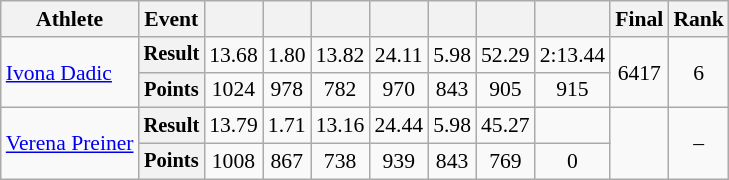<table class=wikitable style=font-size:90%>
<tr>
<th>Athlete</th>
<th>Event</th>
<th></th>
<th></th>
<th></th>
<th></th>
<th></th>
<th></th>
<th></th>
<th>Final</th>
<th>Rank</th>
</tr>
<tr align=center>
<td rowspan=2 align=left><a href='#'>Ivona Dadic</a></td>
<th style=font-size:95%>Result</th>
<td>13.68 <strong></strong></td>
<td>1.80</td>
<td>13.82</td>
<td>24.11</td>
<td>5.98</td>
<td>52.29 <strong></strong></td>
<td>2:13.44 <strong></strong></td>
<td rowspan=2>6417 <strong></strong></td>
<td rowspan=2>6</td>
</tr>
<tr align=center>
<th style=font-size:95%>Points</th>
<td>1024</td>
<td>978</td>
<td>782</td>
<td>970</td>
<td>843</td>
<td>905</td>
<td>915</td>
</tr>
<tr align=center>
<td rowspan=2 align=left><a href='#'>Verena Preiner</a></td>
<th style=font-size:95%>Result</th>
<td>13.79 <strong></strong></td>
<td>1.71</td>
<td>13.16</td>
<td>24.44</td>
<td>5.98</td>
<td>45.27</td>
<td></td>
<td rowspan=2></td>
<td rowspan=2>–</td>
</tr>
<tr align=center>
<th style=font-size:95%>Points</th>
<td>1008</td>
<td>867</td>
<td>738</td>
<td>939</td>
<td>843</td>
<td>769</td>
<td>0</td>
</tr>
</table>
